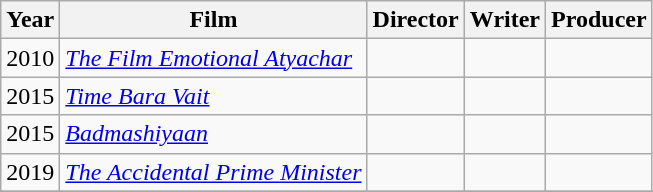<table class="wikitable">
<tr>
<th>Year</th>
<th>Film</th>
<th>Director</th>
<th>Writer</th>
<th>Producer</th>
</tr>
<tr>
<td>2010</td>
<td><em><a href='#'>The Film Emotional Atyachar</a></em></td>
<td></td>
<td></td>
<td></td>
</tr>
<tr>
<td>2015</td>
<td><em><a href='#'>Time Bara Vait</a></em></td>
<td></td>
<td></td>
<td></td>
</tr>
<tr>
<td>2015</td>
<td><em><a href='#'>Badmashiyaan</a></em></td>
<td></td>
<td></td>
<td></td>
</tr>
<tr>
<td>2019</td>
<td><em><a href='#'>The Accidental Prime Minister</a></em></td>
<td></td>
<td></td>
<td></td>
</tr>
<tr>
</tr>
</table>
